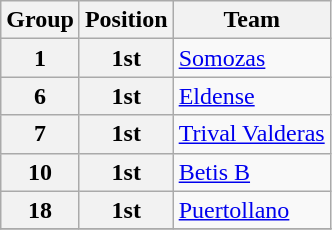<table class="wikitable">
<tr>
<th>Group</th>
<th>Position</th>
<th>Team</th>
</tr>
<tr>
<th>1</th>
<th>1st</th>
<td><a href='#'>Somozas</a></td>
</tr>
<tr>
<th>6</th>
<th>1st</th>
<td><a href='#'>Eldense</a></td>
</tr>
<tr>
<th>7</th>
<th>1st</th>
<td><a href='#'>Trival Valderas</a></td>
</tr>
<tr>
<th>10</th>
<th>1st</th>
<td><a href='#'>Betis B</a></td>
</tr>
<tr>
<th>18</th>
<th>1st</th>
<td><a href='#'>Puertollano</a></td>
</tr>
<tr>
</tr>
</table>
